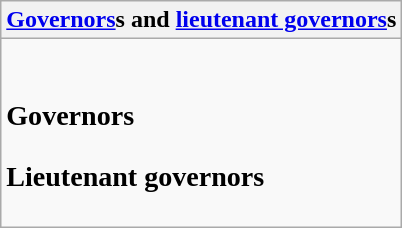<table class="wikitable collapsible collapsed">
<tr>
<th><a href='#'>Governors</a>s and <a href='#'>lieutenant governors</a>s</th>
</tr>
<tr>
<td><br><h3>Governors</h3><h3>Lieutenant governors</h3></td>
</tr>
</table>
